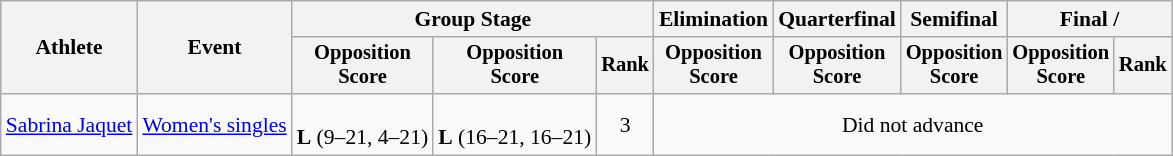<table class="wikitable" style="font-size:90%">
<tr>
<th rowspan=2>Athlete</th>
<th rowspan=2>Event</th>
<th colspan=3>Group Stage</th>
<th>Elimination</th>
<th>Quarterfinal</th>
<th>Semifinal</th>
<th colspan=2>Final / </th>
</tr>
<tr style="font-size:95%">
<th>Opposition<br>Score</th>
<th>Opposition<br>Score</th>
<th>Rank</th>
<th>Opposition<br>Score</th>
<th>Opposition<br>Score</th>
<th>Opposition<br>Score</th>
<th>Opposition<br>Score</th>
<th>Rank</th>
</tr>
<tr align=center>
<td align=left><a href='#'>Sabrina Jaquet</a></td>
<td align=left><a href='#'>Women's singles</a></td>
<td><br><strong>L</strong> (9–21, 4–21)</td>
<td><br><strong>L</strong> (16–21, 16–21)</td>
<td>3</td>
<td colspan=5>Did not advance</td>
</tr>
</table>
